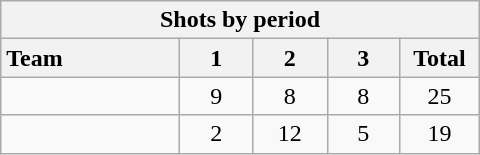<table class="wikitable" style="width:20em; text-align:right;">
<tr>
<th colspan=6>Shots by period</th>
</tr>
<tr>
<th style="width:8em; text-align:left;">Team</th>
<th style="width:3em;">1</th>
<th style="width:3em;">2</th>
<th style="width:3em;">3</th>
<th style="width:3em;">Total</th>
</tr>
<tr>
<td style="text-align:left;"></td>
<td align=center>9</td>
<td align=center>8</td>
<td align=center>8</td>
<td align=center>25</td>
</tr>
<tr>
<td style="text-align:left;"></td>
<td align=center>2</td>
<td align=center>12</td>
<td align=center>5</td>
<td align=center>19</td>
</tr>
</table>
